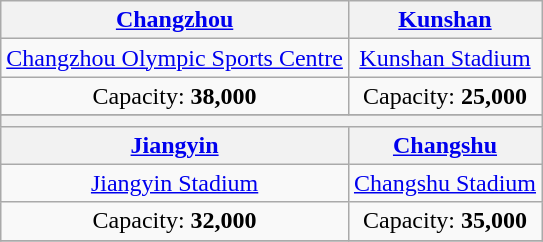<table class="wikitable" style="text-align:center;">
<tr>
<th><a href='#'>Changzhou</a></th>
<th><a href='#'>Kunshan</a></th>
</tr>
<tr>
<td><a href='#'>Changzhou Olympic Sports Centre</a></td>
<td><a href='#'>Kunshan Stadium</a></td>
</tr>
<tr>
<td>Capacity: <strong>38,000</strong></td>
<td>Capacity: <strong>25,000</strong></td>
</tr>
<tr>
</tr>
<tr>
<th colspan=4 text-align="center"></th>
</tr>
<tr>
<th><a href='#'>Jiangyin</a></th>
<th><a href='#'>Changshu</a></th>
</tr>
<tr>
<td><a href='#'>Jiangyin Stadium</a></td>
<td><a href='#'>Changshu Stadium</a></td>
</tr>
<tr>
<td>Capacity: <strong>32,000</strong></td>
<td>Capacity: <strong>35,000</strong></td>
</tr>
<tr>
</tr>
</table>
